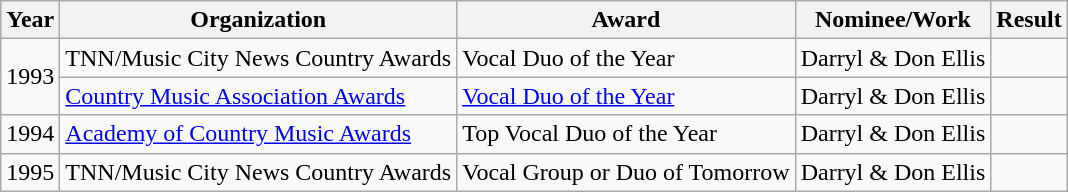<table class="wikitable">
<tr>
<th>Year</th>
<th>Organization</th>
<th>Award</th>
<th>Nominee/Work</th>
<th>Result</th>
</tr>
<tr>
<td rowspan=2>1993</td>
<td>TNN/Music City News Country Awards</td>
<td>Vocal Duo of the Year</td>
<td>Darryl & Don Ellis</td>
<td></td>
</tr>
<tr>
<td><a href='#'>Country Music Association Awards</a></td>
<td><a href='#'>Vocal Duo of the Year</a></td>
<td>Darryl & Don Ellis</td>
<td></td>
</tr>
<tr>
<td>1994</td>
<td><a href='#'>Academy of Country Music Awards</a></td>
<td>Top Vocal Duo of the Year</td>
<td>Darryl & Don Ellis</td>
<td></td>
</tr>
<tr>
<td>1995</td>
<td>TNN/Music City News Country Awards</td>
<td>Vocal Group or Duo of Tomorrow</td>
<td>Darryl & Don Ellis</td>
<td></td>
</tr>
</table>
